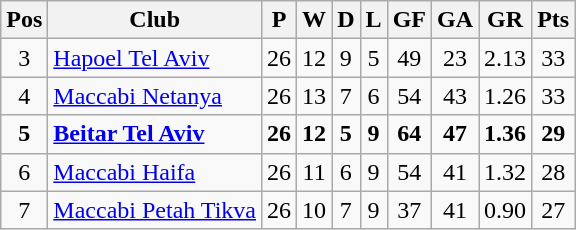<table class="wikitable" style="text-align:center">
<tr>
<th>Pos</th>
<th>Club</th>
<th>P</th>
<th>W</th>
<th>D</th>
<th>L</th>
<th>GF</th>
<th>GA</th>
<th>GR</th>
<th>Pts</th>
</tr>
<tr>
<td>3</td>
<td align=left><a href='#'>Hapoel Tel Aviv</a></td>
<td>26</td>
<td>12</td>
<td>9</td>
<td>5</td>
<td>49</td>
<td>23</td>
<td>2.13</td>
<td>33</td>
</tr>
<tr>
<td>4</td>
<td align=left><a href='#'>Maccabi Netanya</a></td>
<td>26</td>
<td>13</td>
<td>7</td>
<td>6</td>
<td>54</td>
<td>43</td>
<td>1.26</td>
<td>33</td>
</tr>
<tr>
<td><strong>5</strong></td>
<td align=left><strong><a href='#'>Beitar Tel Aviv</a></strong></td>
<td><strong>26</strong></td>
<td><strong>12</strong></td>
<td><strong>5</strong></td>
<td><strong>9</strong></td>
<td><strong>64</strong></td>
<td><strong>47</strong></td>
<td><strong>1.36</strong></td>
<td><strong>29</strong></td>
</tr>
<tr>
<td>6</td>
<td align=left><a href='#'>Maccabi Haifa</a></td>
<td>26</td>
<td>11</td>
<td>6</td>
<td>9</td>
<td>54</td>
<td>41</td>
<td>1.32</td>
<td>28</td>
</tr>
<tr>
<td>7</td>
<td align=left><a href='#'>Maccabi Petah Tikva</a></td>
<td>26</td>
<td>10</td>
<td>7</td>
<td>9</td>
<td>37</td>
<td>41</td>
<td>0.90</td>
<td>27</td>
</tr>
</table>
